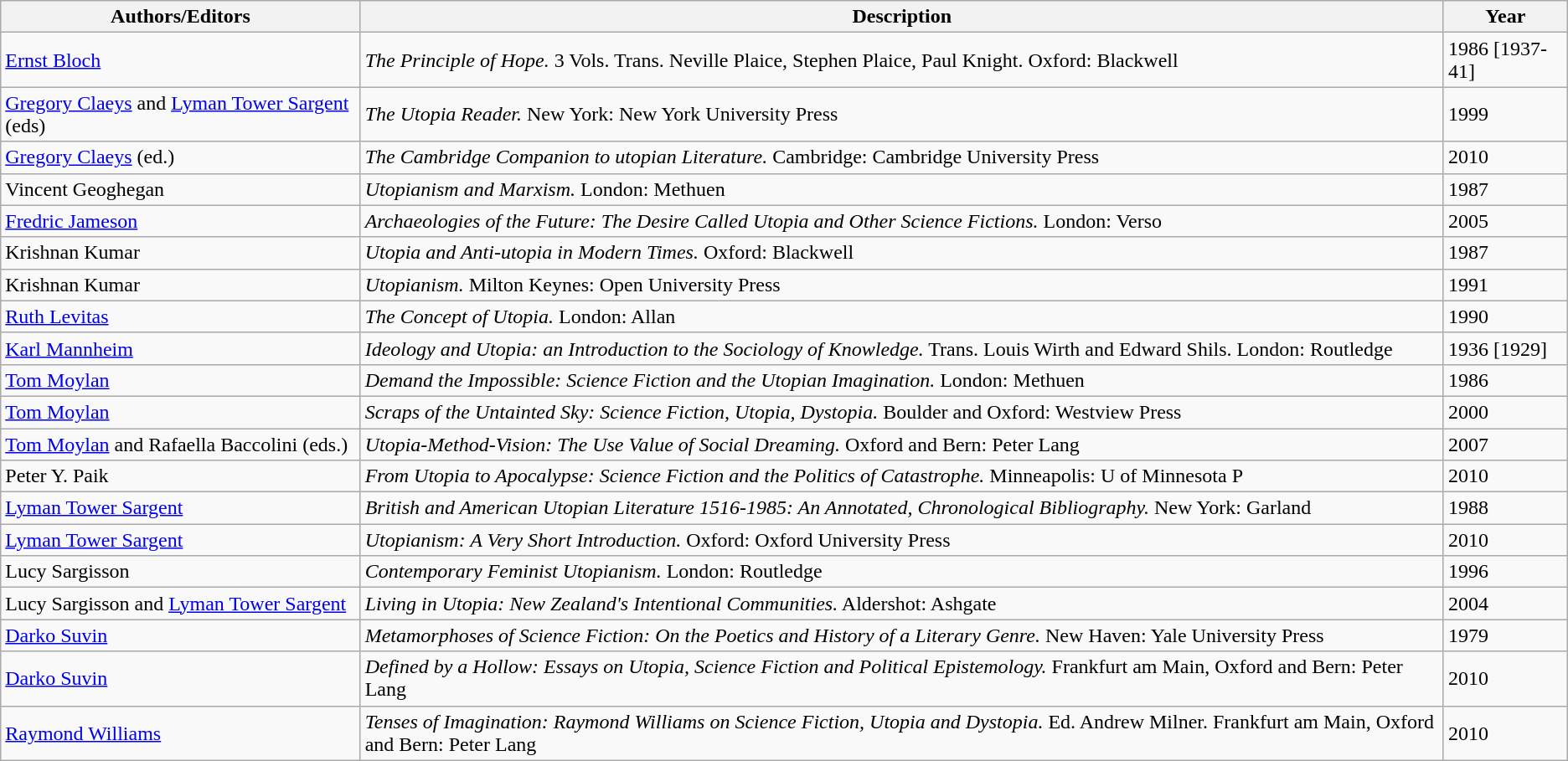<table class="wikitable sortable">
<tr>
<th>Authors/Editors</th>
<th>Description</th>
<th>Year</th>
</tr>
<tr>
<td><a href='#'>Ernst Bloch</a></td>
<td><em>The Principle of Hope.</em> 3 Vols. Trans. Neville Plaice, Stephen Plaice, Paul Knight. Oxford: Blackwell</td>
<td>1986 [1937-41]</td>
</tr>
<tr>
<td><a href='#'>Gregory Claeys</a> and <a href='#'>Lyman Tower Sargent</a> (eds)</td>
<td><em>The Utopia Reader.</em> New York: New York University Press</td>
<td>1999</td>
</tr>
<tr>
<td><a href='#'>Gregory Claeys</a> (ed.)</td>
<td><em>The Cambridge Companion to utopian Literature.</em> Cambridge: Cambridge University Press</td>
<td>2010</td>
</tr>
<tr>
<td>Vincent Geoghegan</td>
<td><em>Utopianism and Marxism.</em> London: Methuen</td>
<td>1987</td>
</tr>
<tr>
<td><a href='#'>Fredric Jameson</a></td>
<td><em>Archaeologies of the Future: The Desire Called Utopia and Other Science Fictions.</em> London: Verso</td>
<td>2005</td>
</tr>
<tr>
<td>Krishnan Kumar</td>
<td><em>Utopia and Anti-utopia in Modern Times.</em> Oxford: Blackwell</td>
<td>1987</td>
</tr>
<tr>
<td>Krishnan Kumar</td>
<td><em>Utopianism.</em> Milton Keynes: Open University Press</td>
<td>1991</td>
</tr>
<tr>
<td><a href='#'>Ruth Levitas</a></td>
<td><em>The Concept of Utopia.</em> London: Allan</td>
<td>1990</td>
</tr>
<tr>
<td><a href='#'>Karl Mannheim</a></td>
<td><em>Ideology and Utopia: an Introduction to the Sociology of Knowledge.</em> Trans. Louis Wirth and Edward Shils. London: Routledge</td>
<td>1936 [1929]</td>
</tr>
<tr>
<td><a href='#'>Tom Moylan</a></td>
<td><em>Demand the Impossible: Science Fiction and the Utopian Imagination.</em> London: Methuen</td>
<td>1986</td>
</tr>
<tr>
<td><a href='#'>Tom Moylan</a></td>
<td><em>Scraps of the Untainted Sky: Science Fiction, Utopia, Dystopia.</em> Boulder and Oxford: Westview Press</td>
<td>2000</td>
</tr>
<tr>
<td><a href='#'>Tom Moylan</a> and Rafaella Baccolini (eds.)</td>
<td><em>Utopia-Method-Vision: The Use Value of Social Dreaming.</em> Oxford and Bern: Peter Lang</td>
<td>2007</td>
</tr>
<tr>
<td>Peter Y. Paik</td>
<td><em>From Utopia to Apocalypse: Science Fiction and the Politics of Catastrophe.</em> Minneapolis: U of Minnesota P</td>
<td>2010</td>
</tr>
<tr>
<td><a href='#'>Lyman Tower Sargent</a></td>
<td><em>British and American Utopian Literature 1516-1985: An Annotated, Chronological Bibliography.</em> New York: Garland</td>
<td>1988</td>
</tr>
<tr>
<td><a href='#'>Lyman Tower Sargent</a></td>
<td><em>Utopianism: A Very Short Introduction.</em> Oxford: Oxford University Press</td>
<td>2010</td>
</tr>
<tr>
<td>Lucy Sargisson</td>
<td><em>Contemporary Feminist Utopianism.</em> London: Routledge</td>
<td>1996</td>
</tr>
<tr>
<td>Lucy Sargisson and <a href='#'>Lyman Tower Sargent</a></td>
<td><em>Living in Utopia: New Zealand's Intentional Communities.</em> Aldershot: Ashgate</td>
<td>2004</td>
</tr>
<tr>
<td><a href='#'>Darko Suvin</a></td>
<td><em>Metamorphoses of Science Fiction: On the Poetics and History of a Literary Genre.</em> New Haven: Yale University Press</td>
<td>1979</td>
</tr>
<tr>
<td><a href='#'>Darko Suvin</a></td>
<td><em>Defined by a Hollow: Essays on Utopia, Science Fiction and Political Epistemology.</em> Frankfurt am Main, Oxford and Bern: Peter Lang</td>
<td>2010</td>
</tr>
<tr>
<td><a href='#'>Raymond Williams</a></td>
<td><em>Tenses of Imagination: Raymond Williams on Science Fiction, Utopia and Dystopia.</em> Ed. Andrew Milner. Frankfurt am Main, Oxford and Bern: Peter Lang</td>
<td>2010</td>
</tr>
</table>
